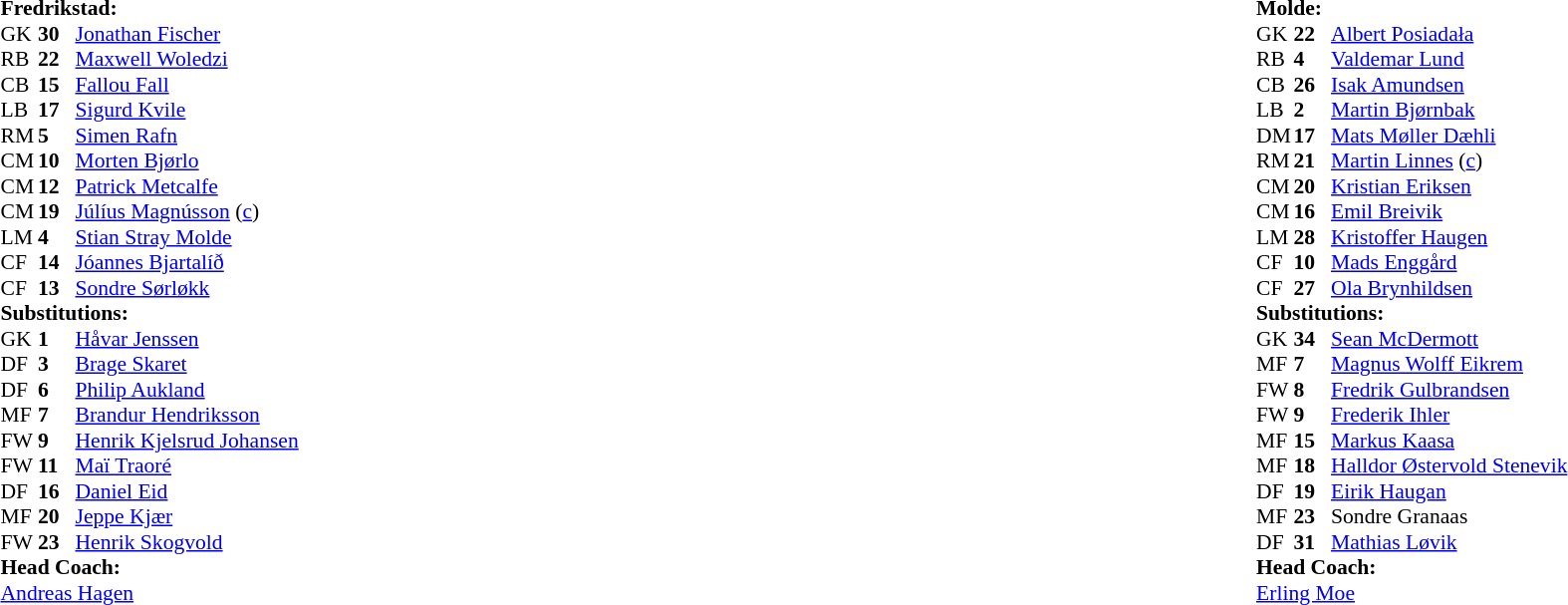<table width=100%>
<tr>
<td valign=top width=50%><br><table style=font-size:90% cellspacing=0 cellpadding=0>
<tr>
<td colspan="4"><strong>Fredrikstad:</strong></td>
</tr>
<tr>
<th width=25></th>
<th width=25></th>
</tr>
<tr>
<td>GK</td>
<td><strong>30</strong></td>
<td> <a href='#'>Jonathan Fischer</a></td>
</tr>
<tr>
<td>RB</td>
<td><strong>22</strong></td>
<td> <a href='#'>Maxwell Woledzi</a></td>
</tr>
<tr>
<td>CB</td>
<td><strong>15</strong></td>
<td> <a href='#'>Fallou Fall</a></td>
</tr>
<tr>
<td>LB</td>
<td><strong>17</strong></td>
<td> <a href='#'>Sigurd Kvile</a></td>
</tr>
<tr>
<td>RM</td>
<td><strong>5</strong></td>
<td> <a href='#'>Simen Rafn</a></td>
<td></td>
<td></td>
</tr>
<tr>
<td>CM</td>
<td><strong>10</strong></td>
<td> <a href='#'>Morten Bjørlo</a></td>
</tr>
<tr>
<td>CM</td>
<td><strong>12</strong></td>
<td> <a href='#'>Patrick Metcalfe</a></td>
<td></td>
<td></td>
</tr>
<tr>
<td>CM</td>
<td><strong>19</strong></td>
<td> <a href='#'>Júlíus Magnússon</a> (<a href='#'>c</a>)</td>
</tr>
<tr>
<td>LM</td>
<td><strong>4</strong></td>
<td> <a href='#'>Stian Stray Molde</a></td>
</tr>
<tr>
<td>CF</td>
<td><strong>14</strong></td>
<td> <a href='#'>Jóannes Bjartalíð</a></td>
</tr>
<tr>
<td>CF</td>
<td><strong>13</strong></td>
<td> <a href='#'>Sondre Sørløkk</a></td>
<td> </td>
<td></td>
</tr>
<tr>
<td colspan=3><strong>Substitutions:</strong></td>
</tr>
<tr>
<td>GK</td>
<td><strong>1</strong></td>
<td> <a href='#'>Håvar Jenssen</a></td>
</tr>
<tr>
<td>DF</td>
<td><strong>3</strong></td>
<td> <a href='#'>Brage Skaret</a></td>
</tr>
<tr>
<td>DF</td>
<td><strong>6</strong></td>
<td> <a href='#'>Philip Aukland</a></td>
</tr>
<tr>
<td>MF</td>
<td><strong>7</strong></td>
<td> <a href='#'>Brandur Hendriksson</a></td>
<td></td>
<td></td>
</tr>
<tr>
<td>FW</td>
<td><strong>9</strong></td>
<td> <a href='#'>Henrik Kjelsrud Johansen</a></td>
</tr>
<tr>
<td>FW</td>
<td><strong>11</strong></td>
<td> <a href='#'>Maï Traoré</a></td>
</tr>
<tr>
<td>DF</td>
<td><strong>16</strong></td>
<td> <a href='#'>Daniel Eid</a></td>
<td></td>
<td></td>
</tr>
<tr>
<td>MF</td>
<td><strong>20</strong></td>
<td> <a href='#'>Jeppe Kjær</a></td>
</tr>
<tr>
<td>FW</td>
<td><strong>23</strong></td>
<td> <a href='#'>Henrik Skogvold</a></td>
<td> </td>
<td></td>
</tr>
<tr>
<td colspan=3><strong>Head Coach:</strong></td>
</tr>
<tr>
<td colspan=4> <a href='#'>Andreas Hagen</a></td>
</tr>
</table>
</td>
<td valign="top" width="50%"><br><table style="font-size: 90%" cellspacing="0" cellpadding="0" align=center>
<tr>
<td colspan="4"><strong>Molde:</strong></td>
</tr>
<tr>
<th width=25></th>
<th width=25></th>
</tr>
<tr>
<td>GK</td>
<td><strong>22</strong></td>
<td> <a href='#'>Albert Posiadała</a></td>
</tr>
<tr>
<td>RB</td>
<td><strong>4</strong></td>
<td> <a href='#'>Valdemar Lund</a></td>
</tr>
<tr>
<td>CB</td>
<td><strong>26</strong></td>
<td> <a href='#'>Isak Amundsen</a></td>
</tr>
<tr>
<td>LB</td>
<td><strong>2</strong></td>
<td> <a href='#'>Martin Bjørnbak</a></td>
<td></td>
<td></td>
</tr>
<tr>
<td>DM</td>
<td><strong>17</strong></td>
<td> <a href='#'>Mats Møller Dæhli</a></td>
<td></td>
<td></td>
</tr>
<tr>
<td>RM</td>
<td><strong>21</strong></td>
<td> <a href='#'>Martin Linnes</a> (<a href='#'>c</a>)</td>
<td> </td>
<td></td>
</tr>
<tr>
<td>CM</td>
<td><strong>20</strong></td>
<td> <a href='#'>Kristian Eriksen</a></td>
<td></td>
</tr>
<tr>
<td>CM</td>
<td><strong>16</strong></td>
<td> <a href='#'>Emil Breivik</a></td>
<td></td>
</tr>
<tr>
<td>LM</td>
<td><strong>28</strong></td>
<td> <a href='#'>Kristoffer Haugen</a></td>
<td></td>
<td></td>
</tr>
<tr>
<td>CF</td>
<td><strong>10</strong></td>
<td> <a href='#'>Mads Enggård</a></td>
<td></td>
<td></td>
</tr>
<tr>
<td>CF</td>
<td><strong>27</strong></td>
<td> <a href='#'>Ola Brynhildsen</a></td>
<td></td>
<td></td>
</tr>
<tr>
<td colspan=3><strong>Substitutions:</strong></td>
</tr>
<tr>
<td>GK</td>
<td><strong>34</strong></td>
<td> <a href='#'>Sean McDermott</a></td>
</tr>
<tr>
<td>MF</td>
<td><strong>7</strong></td>
<td> <a href='#'>Magnus Wolff Eikrem</a></td>
<td></td>
<td></td>
</tr>
<tr>
<td>FW</td>
<td><strong>8</strong></td>
<td> <a href='#'>Fredrik Gulbrandsen</a></td>
<td></td>
<td></td>
</tr>
<tr>
<td>FW</td>
<td><strong>9</strong></td>
<td> <a href='#'>Frederik Ihler</a></td>
</tr>
<tr>
<td>MF</td>
<td><strong>15</strong></td>
<td> <a href='#'>Markus Kaasa</a></td>
<td></td>
<td></td>
</tr>
<tr>
<td>MF</td>
<td><strong>18</strong></td>
<td> <a href='#'>Halldor Østervold Stenevik</a></td>
<td></td>
<td></td>
</tr>
<tr>
<td>DF</td>
<td><strong>19</strong></td>
<td> <a href='#'>Eirik Haugan</a></td>
<td></td>
<td></td>
</tr>
<tr>
<td>MF</td>
<td><strong>23</strong></td>
<td> Sondre Granaas</td>
</tr>
<tr>
<td>DF</td>
<td><strong>31</strong></td>
<td> <a href='#'>Mathias Løvik</a></td>
<td></td>
<td></td>
</tr>
<tr>
<td colspan=3><strong>Head Coach:</strong></td>
</tr>
<tr>
<td colspan=4> <a href='#'>Erling Moe</a></td>
</tr>
</table>
</td>
</tr>
</table>
